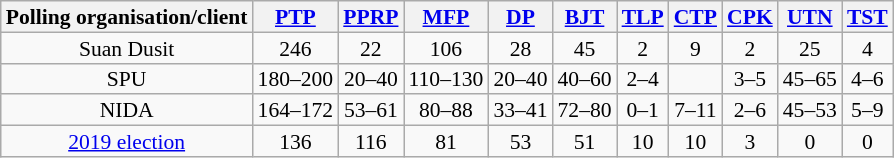<table class="wikitable collapsible sortable" style="text-align:center;font-size:90%;line-height:14px">
<tr>
<th>Polling organisation/client</th>
<th><a href='#'>PTP</a></th>
<th><a href='#'>PPRP</a></th>
<th><a href='#'>MFP</a></th>
<th><a href='#'>DP</a></th>
<th><a href='#'>BJT</a></th>
<th><a href='#'>TLP</a></th>
<th><a href='#'>CTP</a></th>
<th><a href='#'>CPK</a></th>
<th><a href='#'>UTN</a></th>
<th><a href='#'>TST</a></th>
</tr>
<tr>
<td>Suan Dusit</td>
<td>246</td>
<td>22</td>
<td>106</td>
<td>28</td>
<td>45</td>
<td>2</td>
<td>9</td>
<td>2</td>
<td>25</td>
<td>4</td>
</tr>
<tr>
<td>SPU</td>
<td>180–200</td>
<td>20–40</td>
<td>110–130</td>
<td>20–40</td>
<td>40–60</td>
<td>2–4</td>
<td></td>
<td>3–5</td>
<td>45–65</td>
<td>4–6</td>
</tr>
<tr>
<td>NIDA</td>
<td>164–172</td>
<td>53–61</td>
<td>80–88</td>
<td>33–41</td>
<td>72–80</td>
<td>0–1</td>
<td>7–11</td>
<td>2–6</td>
<td>45–53</td>
<td>5–9</td>
</tr>
<tr>
<td><a href='#'>2019 election</a></td>
<td>136</td>
<td>116</td>
<td>81</td>
<td>53</td>
<td>51</td>
<td>10</td>
<td>10</td>
<td>3</td>
<td>0</td>
<td>0</td>
</tr>
</table>
